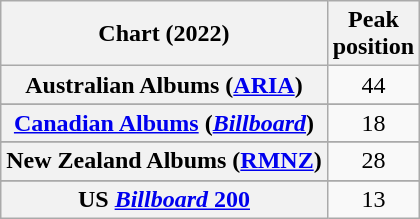<table class="wikitable sortable plainrowheaders" style="text-align:center">
<tr>
<th scope="col">Chart (2022)</th>
<th scope="col">Peak<br>position</th>
</tr>
<tr>
<th scope="row">Australian Albums (<a href='#'>ARIA</a>)</th>
<td>44</td>
</tr>
<tr>
</tr>
<tr>
<th scope="row"><a href='#'>Canadian Albums</a> (<em><a href='#'>Billboard</a></em>)</th>
<td>18</td>
</tr>
<tr>
</tr>
<tr>
</tr>
<tr>
<th scope="row">New Zealand Albums (<a href='#'>RMNZ</a>)</th>
<td>28</td>
</tr>
<tr>
</tr>
<tr>
</tr>
<tr>
</tr>
<tr>
<th scope="row">US <a href='#'><em>Billboard</em> 200</a></th>
<td>13</td>
</tr>
</table>
